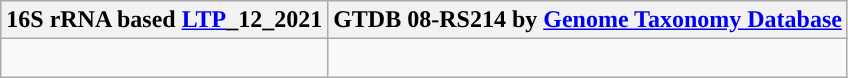<table class="wikitable">
<tr>
<th colspan=1>16S rRNA based <a href='#'>LTP</a>_12_2021</th>
<th colspan=1>GTDB 08-RS214 by <a href='#'>Genome Taxonomy Database</a></th>
</tr>
<tr>
<td style="vertical-align:top"><br></td>
<td><br></td>
</tr>
</table>
